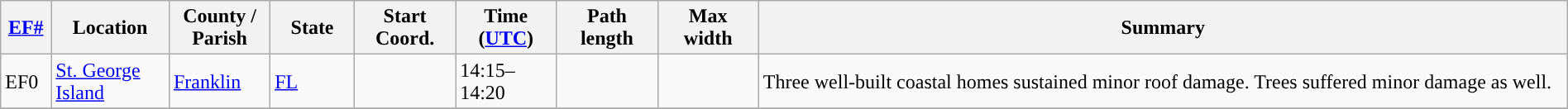<table class="wikitable sortable" style="width:100%;">
<tr>
<th scope="col"  style="width:3%; text-align:center;"><a href='#'>EF#</a></th>
<th scope="col"  style="width:7%; text-align:center;" class="unsortable">Location</th>
<th scope="col"  style="width:6%; text-align:center;" class="unsortable">County / Parish</th>
<th scope="col"  style="width:5%; text-align:center;">State</th>
<th scope="col"  style="width:6%; text-align:center;">Start Coord.</th>
<th scope="col"  style="width:6%; text-align:center;">Time (<a href='#'>UTC</a>)</th>
<th scope="col"  style="width:6%; text-align:center;">Path length</th>
<th scope="col"  style="width:6%; text-align:center;">Max width</th>
<th scope="col" class="unsortable" style="width:48%; text-align:center;">Summary</th>
</tr>
<tr>
<td>EF0</td>
<td><a href='#'>St. George Island</a></td>
<td><a href='#'>Franklin</a></td>
<td><a href='#'>FL</a></td>
<td></td>
<td>14:15–14:20</td>
<td></td>
<td></td>
<td>Three well-built coastal homes sustained minor roof damage. Trees suffered minor damage as well.</td>
</tr>
<tr>
</tr>
</table>
